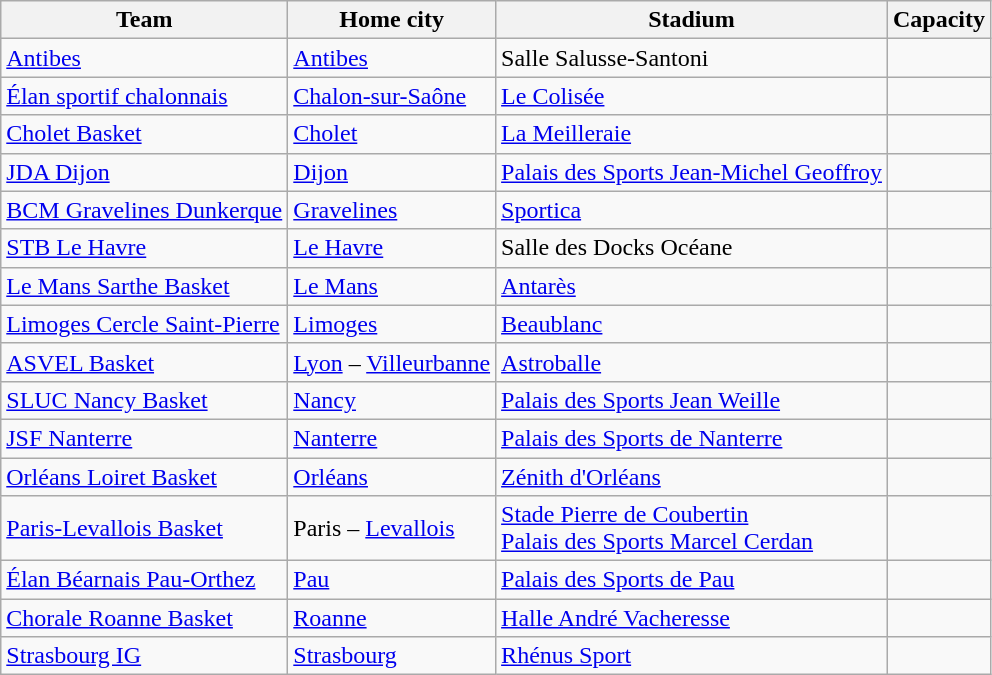<table class="wikitable sortable">
<tr>
<th>Team</th>
<th>Home city</th>
<th>Stadium</th>
<th>Capacity</th>
</tr>
<tr>
<td><a href='#'>Antibes</a></td>
<td><a href='#'>Antibes</a></td>
<td>Salle Salusse-Santoni</td>
<td style="text-align:center;"></td>
</tr>
<tr>
<td><a href='#'>Élan sportif chalonnais</a></td>
<td><a href='#'>Chalon-sur-Saône</a></td>
<td><a href='#'>Le Colisée</a></td>
<td style="text-align:center;"></td>
</tr>
<tr>
<td><a href='#'>Cholet Basket</a></td>
<td><a href='#'>Cholet</a></td>
<td><a href='#'>La Meilleraie</a></td>
<td style="text-align:center;"></td>
</tr>
<tr>
<td><a href='#'>JDA Dijon</a></td>
<td><a href='#'>Dijon</a></td>
<td><a href='#'>Palais des Sports Jean-Michel Geoffroy</a></td>
<td style="text-align:center;"></td>
</tr>
<tr>
<td><a href='#'>BCM Gravelines Dunkerque</a></td>
<td><a href='#'>Gravelines</a></td>
<td><a href='#'>Sportica</a></td>
<td style="text-align:center;"></td>
</tr>
<tr>
<td><a href='#'>STB Le Havre</a></td>
<td><a href='#'>Le Havre</a></td>
<td>Salle des Docks Océane</td>
<td style="text-align:center;"></td>
</tr>
<tr>
<td><a href='#'>Le Mans Sarthe Basket</a></td>
<td><a href='#'>Le Mans</a></td>
<td><a href='#'>Antarès</a></td>
<td style="text-align:center;"></td>
</tr>
<tr>
<td><a href='#'>Limoges Cercle Saint-Pierre</a></td>
<td><a href='#'>Limoges</a></td>
<td><a href='#'>Beaublanc</a></td>
<td style="text-align:center;"></td>
</tr>
<tr>
<td><a href='#'>ASVEL Basket</a></td>
<td><a href='#'>Lyon</a> – <a href='#'>Villeurbanne</a></td>
<td><a href='#'>Astroballe</a></td>
<td style="text-align:center;"></td>
</tr>
<tr>
<td><a href='#'>SLUC Nancy Basket</a></td>
<td><a href='#'>Nancy</a></td>
<td><a href='#'>Palais des Sports Jean Weille</a></td>
<td style="text-align:center;"></td>
</tr>
<tr>
<td><a href='#'>JSF Nanterre</a></td>
<td><a href='#'>Nanterre</a></td>
<td><a href='#'>Palais des Sports de Nanterre</a></td>
<td style="text-align:center;"></td>
</tr>
<tr>
<td><a href='#'>Orléans Loiret Basket</a></td>
<td><a href='#'>Orléans</a></td>
<td><a href='#'>Zénith d'Orléans</a></td>
<td style="text-align:center;"></td>
</tr>
<tr>
<td><a href='#'>Paris-Levallois Basket</a></td>
<td>Paris – <a href='#'>Levallois</a></td>
<td><a href='#'>Stade Pierre de Coubertin</a> <br> <a href='#'>Palais des Sports Marcel Cerdan</a></td>
<td style="text-align:center;"> <br> </td>
</tr>
<tr>
<td><a href='#'>Élan Béarnais Pau-Orthez</a></td>
<td><a href='#'>Pau</a></td>
<td><a href='#'>Palais des Sports de Pau</a></td>
<td style="text-align:center;"></td>
</tr>
<tr>
<td><a href='#'>Chorale Roanne Basket</a></td>
<td><a href='#'>Roanne</a></td>
<td><a href='#'>Halle André Vacheresse</a></td>
<td style="text-align:center;"></td>
</tr>
<tr>
<td><a href='#'>Strasbourg IG</a></td>
<td><a href='#'>Strasbourg</a></td>
<td><a href='#'>Rhénus Sport</a></td>
<td style="text-align:center;"></td>
</tr>
</table>
